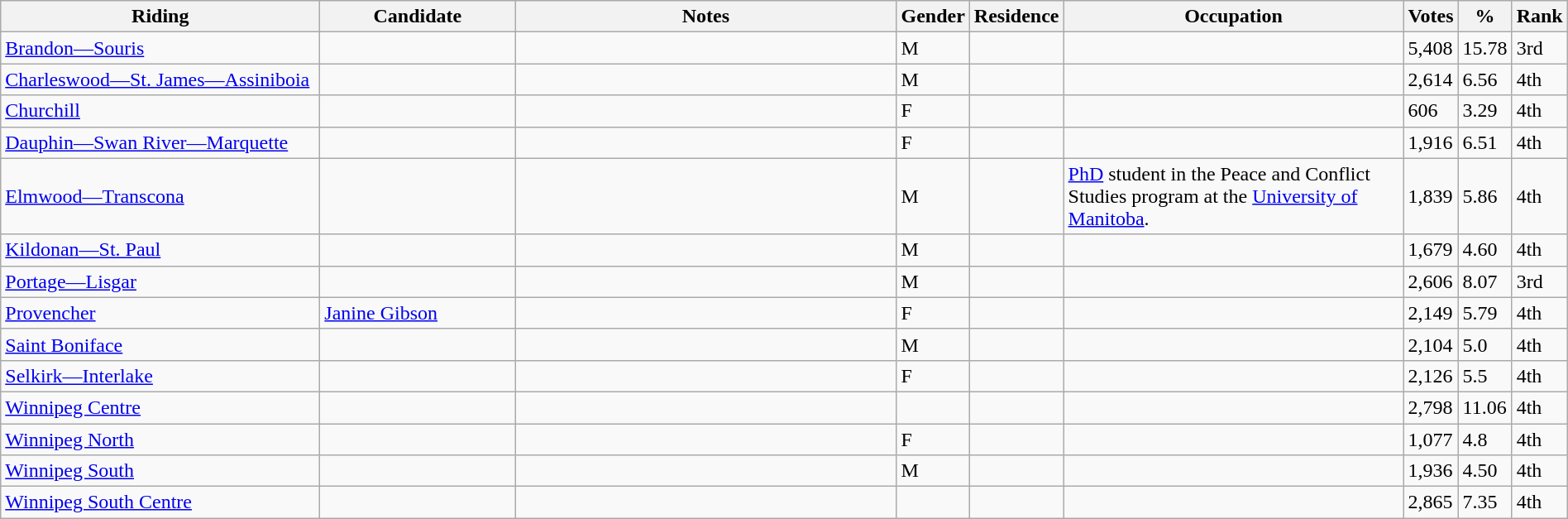<table class="wikitable sortable" width="100%">
<tr>
<th width="250">Riding<br></th>
<th width="150">Candidate</th>
<th width="300">Notes</th>
<th>Gender</th>
<th>Residence</th>
<th>Occupation</th>
<th>Votes</th>
<th>%</th>
<th>Rank</th>
</tr>
<tr>
<td><a href='#'>Brandon—Souris</a></td>
<td></td>
<td></td>
<td>M</td>
<td></td>
<td></td>
<td>5,408</td>
<td>15.78</td>
<td>3rd</td>
</tr>
<tr>
<td><a href='#'>Charleswood—St. James—Assiniboia</a></td>
<td></td>
<td></td>
<td>M</td>
<td></td>
<td></td>
<td>2,614</td>
<td>6.56</td>
<td>4th</td>
</tr>
<tr>
<td><a href='#'>Churchill</a></td>
<td></td>
<td></td>
<td>F</td>
<td></td>
<td></td>
<td>606</td>
<td>3.29</td>
<td>4th</td>
</tr>
<tr>
<td><a href='#'>Dauphin—Swan River—Marquette</a></td>
<td></td>
<td></td>
<td>F</td>
<td></td>
<td></td>
<td>1,916</td>
<td>6.51</td>
<td>4th</td>
</tr>
<tr>
<td><a href='#'>Elmwood—Transcona</a></td>
<td></td>
<td></td>
<td>M</td>
<td></td>
<td><a href='#'>PhD</a> student in the Peace and Conflict Studies program at the <a href='#'>University of Manitoba</a>.</td>
<td>1,839</td>
<td>5.86</td>
<td>4th</td>
</tr>
<tr>
<td><a href='#'>Kildonan—St. Paul</a></td>
<td></td>
<td></td>
<td>M</td>
<td></td>
<td></td>
<td>1,679</td>
<td>4.60</td>
<td>4th</td>
</tr>
<tr>
<td><a href='#'>Portage—Lisgar</a></td>
<td></td>
<td></td>
<td>M</td>
<td></td>
<td></td>
<td>2,606</td>
<td>8.07</td>
<td>3rd</td>
</tr>
<tr>
<td><a href='#'>Provencher</a></td>
<td><a href='#'>Janine Gibson</a></td>
<td></td>
<td>F</td>
<td></td>
<td></td>
<td>2,149</td>
<td>5.79</td>
<td>4th</td>
</tr>
<tr>
<td><a href='#'>Saint Boniface</a></td>
<td></td>
<td></td>
<td>M</td>
<td></td>
<td></td>
<td>2,104</td>
<td>5.0</td>
<td>4th</td>
</tr>
<tr>
<td><a href='#'>Selkirk—Interlake</a></td>
<td></td>
<td></td>
<td>F</td>
<td></td>
<td></td>
<td>2,126</td>
<td>5.5</td>
<td>4th</td>
</tr>
<tr>
<td><a href='#'>Winnipeg Centre</a></td>
<td></td>
<td></td>
<td></td>
<td></td>
<td></td>
<td>2,798</td>
<td>11.06</td>
<td>4th</td>
</tr>
<tr>
<td><a href='#'>Winnipeg North</a></td>
<td></td>
<td></td>
<td>F</td>
<td></td>
<td></td>
<td>1,077</td>
<td>4.8</td>
<td>4th</td>
</tr>
<tr>
<td><a href='#'>Winnipeg South</a></td>
<td></td>
<td></td>
<td>M</td>
<td></td>
<td></td>
<td>1,936</td>
<td>4.50</td>
<td>4th</td>
</tr>
<tr>
<td><a href='#'>Winnipeg South Centre</a></td>
<td></td>
<td></td>
<td></td>
<td></td>
<td></td>
<td>2,865</td>
<td>7.35</td>
<td>4th</td>
</tr>
</table>
